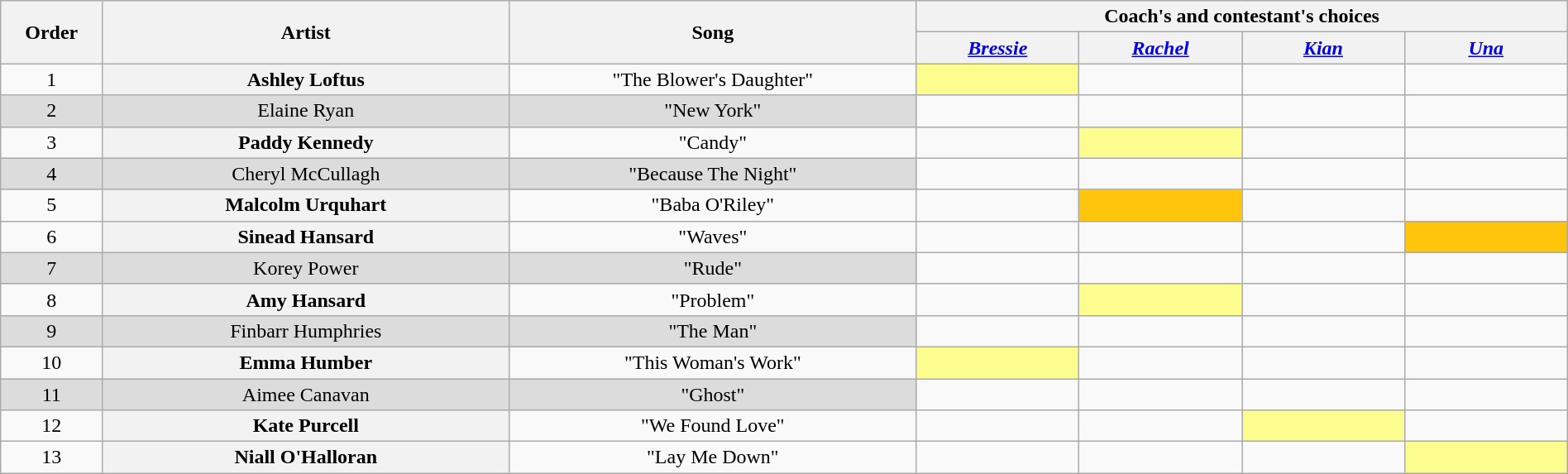<table class="wikitable" style="text-align:center; width:100%;">
<tr>
<th scope="col" rowspan="2" width="5%">Order</th>
<th scope="col" rowspan="2" width="20%">Artist</th>
<th scope="col" rowspan="2" width="20%">Song</th>
<th scope="col" colspan="4" width="32%">Coach's and contestant's choices</th>
</tr>
<tr>
<th width="8%"><em><a href='#'>Bressie</a></em></th>
<th width="8%"><em><a href='#'>Rachel</a></em></th>
<th width="8%"><em><a href='#'>Kian</a></em></th>
<th width="8%"><em><a href='#'>Una</a></em></th>
</tr>
<tr>
<td>1</td>
<th scope="row">Ashley Loftus</th>
<td>"The Blower's Daughter"</td>
<td style="background-color:#fdfc8f;"><strong></strong></td>
<td><strong></strong></td>
<td><strong></strong></td>
<td><strong></strong></td>
</tr>
<tr>
<td style="background-color:#DCDCDC;">2</td>
<td style="background-color:#DCDCDC;">Elaine Ryan</td>
<td style="background-color:#DCDCDC;">"New York"</td>
<td></td>
<td></td>
<td></td>
<td></td>
</tr>
<tr>
<td>3</td>
<th scope="row">Paddy Kennedy</th>
<td>"Candy"</td>
<td></td>
<td style="background-color:#fdfc8f;"><strong></strong></td>
<td><strong></strong></td>
<td><strong></strong></td>
</tr>
<tr>
<td style="background-color:#DCDCDC;">4</td>
<td style="background-color:#DCDCDC;">Cheryl McCullagh</td>
<td style="background-color:#DCDCDC;">"Because The Night"</td>
<td></td>
<td></td>
<td></td>
<td></td>
</tr>
<tr>
<td>5</td>
<th scope="row">Malcolm Urquhart</th>
<td>"Baba O'Riley"</td>
<td></td>
<td style="background-color:#FFC40C;"><strong></strong></td>
<td></td>
<td></td>
</tr>
<tr>
<td>6</td>
<th scope="row">Sinead Hansard</th>
<td>"Waves"</td>
<td></td>
<td></td>
<td></td>
<td style="background-color:#FFC40C;"><strong></strong></td>
</tr>
<tr>
<td style="background-color:#DCDCDC;">7</td>
<td style="background-color:#DCDCDC;">Korey Power</td>
<td style="background-color:#DCDCDC;">"Rude"</td>
<td></td>
<td></td>
<td></td>
<td></td>
</tr>
<tr>
<td>8</td>
<th scope="row">Amy Hansard</th>
<td>"Problem"</td>
<td><strong></strong></td>
<td style="background-color:#fdfc8f;"><strong></strong></td>
<td></td>
<td></td>
</tr>
<tr>
<td style="background-color:#DCDCDC;">9</td>
<td style="background-color:#DCDCDC;">Finbarr Humphries</td>
<td style="background-color:#DCDCDC;">"The Man"</td>
<td></td>
<td></td>
<td></td>
<td></td>
</tr>
<tr>
<td>10</td>
<th scope="row">Emma Humber</th>
<td>"This Woman's Work"</td>
<td style="background-color:#fdfc8f;"><strong></strong></td>
<td><strong></strong></td>
<td><strong></strong></td>
<td></td>
</tr>
<tr>
<td style="background-color:#DCDCDC;">11</td>
<td style="background-color:#DCDCDC;">Aimee Canavan</td>
<td style="background-color:#DCDCDC;">"Ghost"</td>
<td></td>
<td></td>
<td></td>
<td></td>
</tr>
<tr>
<td>12</td>
<th scope="row">Kate Purcell</th>
<td>"We Found Love"</td>
<td></td>
<td><strong></strong></td>
<td style="background-color:#fdfc8f;"><strong></strong></td>
<td></td>
</tr>
<tr>
<td>13</td>
<th scope="row">Niall O'Halloran</th>
<td>"Lay Me Down"</td>
<td><strong></strong></td>
<td><strong></strong></td>
<td><strong></strong></td>
<td style="background-color:#fdfc8f;"><strong></strong></td>
</tr>
</table>
